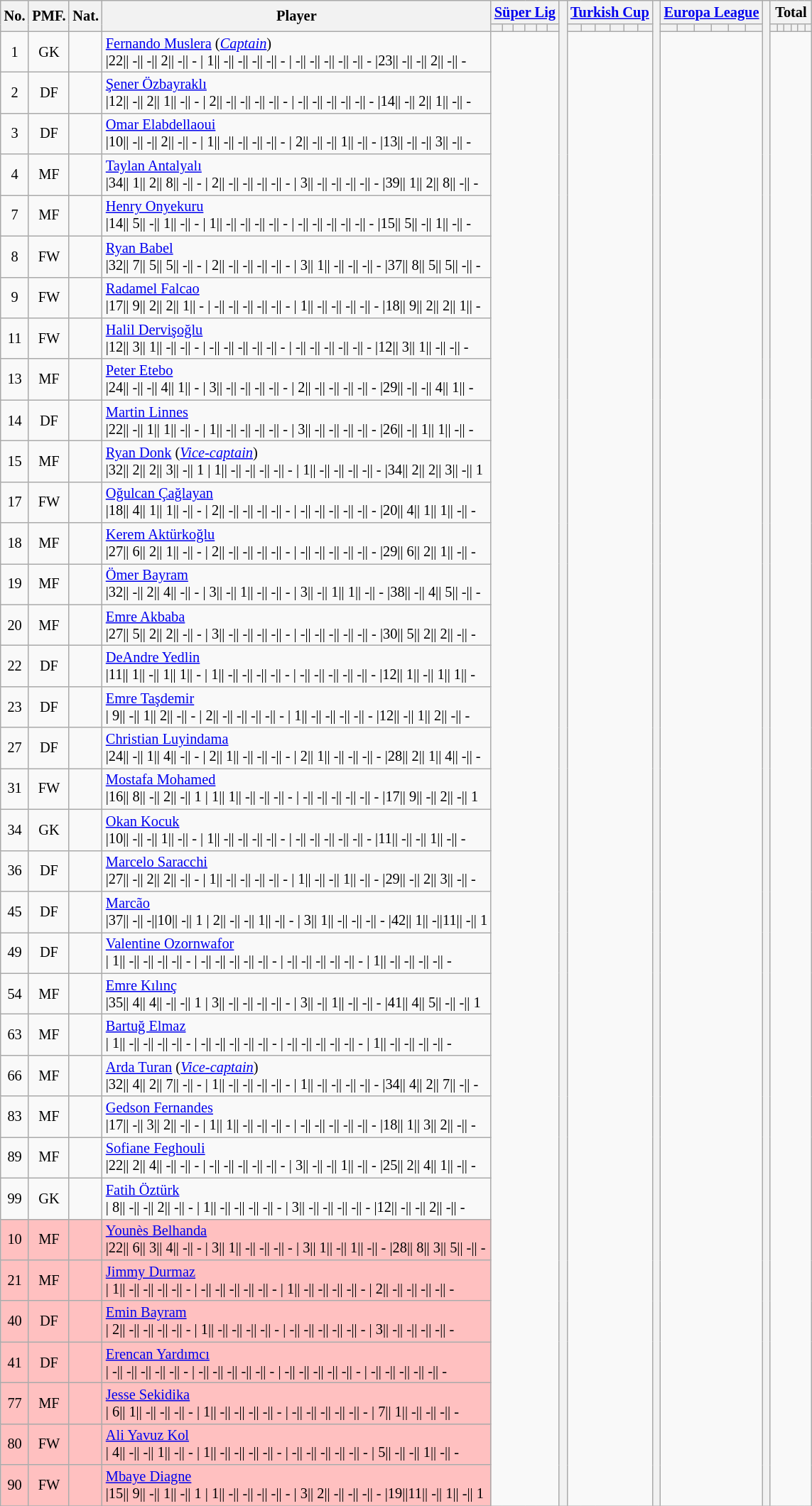<table class="wikitable" style="text-align: center; font-size:85%;">
<tr>
<th rowspan="2">No.</th>
<th rowspan="2">PMF.</th>
<th rowspan="2">Nat.</th>
<th rowspan="2">Player</th>
<th colspan="6"><a href='#'>Süper Lig</a></th>
<th rowspan="51" width="1"></th>
<th colspan="6"><a href='#'>Turkish Cup</a></th>
<th rowspan="51" width="1"></th>
<th colspan="6"><a href='#'>Europa League</a></th>
<th rowspan="51" width="1"></th>
<th colspan="6">Total</th>
</tr>
<tr class="unsortable">
<th></th>
<th></th>
<th></th>
<th></th>
<th></th>
<th></th>
<th></th>
<th></th>
<th></th>
<th></th>
<th></th>
<th></th>
<th></th>
<th></th>
<th></th>
<th></th>
<th></th>
<th></th>
<th></th>
<th></th>
<th></th>
<th></th>
<th></th>
<th></th>
</tr>
<tr>
<td>1</td>
<td>GK</td>
<td></td>
<td align=left><a href='#'>Fernando Muslera</a> (<em><a href='#'>Captain</a></em>)<br>          |22|| -|| -|| 2|| -|| -
        | 1|| -|| -|| -|| -|| -
      | -|| -|| -|| -|| -|| -
              |23|| -|| -|| 2|| -|| -</td>
</tr>
<tr>
<td>2</td>
<td>DF</td>
<td></td>
<td align=left><a href='#'>Şener Özbayraklı</a><br>          |12|| -|| 2|| 1|| -|| -
        | 2|| -|| -|| -|| -|| -
      | -|| -|| -|| -|| -|| -
              |14|| -|| 2|| 1|| -|| -</td>
</tr>
<tr>
<td>3</td>
<td>DF</td>
<td></td>
<td align=left><a href='#'>Omar Elabdellaoui</a><br>          |10|| -|| -|| 2|| -|| -
        | 1|| -|| -|| -|| -|| -
      | 2|| -|| -|| 1|| -|| -
              |13|| -|| -|| 3|| -|| -</td>
</tr>
<tr>
<td>4</td>
<td>MF</td>
<td></td>
<td align=left><a href='#'>Taylan Antalyalı</a><br>          |34|| 1|| 2|| 8|| -|| -
        | 2|| -|| -|| -|| -|| -
      | 3|| -|| -|| -|| -|| -
              |39|| 1|| 2|| 8|| -|| -</td>
</tr>
<tr>
<td>7</td>
<td>MF</td>
<td></td>
<td align=left><a href='#'>Henry Onyekuru</a><br>          |14|| 5|| -|| 1|| -|| -
        | 1|| -|| -|| -|| -|| -
      | -|| -|| -|| -|| -|| -
              |15|| 5|| -|| 1|| -|| -</td>
</tr>
<tr>
<td>8</td>
<td>FW</td>
<td></td>
<td align=left><a href='#'>Ryan Babel</a><br>          |32|| 7|| 5|| 5|| -|| -
        | 2|| -|| -|| -|| -|| -
      | 3|| 1|| -|| -|| -|| -
              |37|| 8|| 5|| 5|| -|| -</td>
</tr>
<tr>
<td>9</td>
<td>FW</td>
<td></td>
<td align=left><a href='#'>Radamel Falcao</a><br>          |17|| 9|| 2|| 2|| 1|| -
        | -|| -|| -|| -|| -|| -
      | 1|| -|| -|| -|| -|| -
              |18|| 9|| 2|| 2|| 1|| -</td>
</tr>
<tr>
<td>11</td>
<td>FW</td>
<td></td>
<td align=left><a href='#'>Halil Dervişoğlu</a><br>          |12|| 3|| 1|| -|| -|| -
        | -|| -|| -|| -|| -|| -
      | -|| -|| -|| -|| -|| -
              |12|| 3|| 1|| -|| -|| -</td>
</tr>
<tr>
<td>13</td>
<td>MF</td>
<td></td>
<td align=left><a href='#'>Peter Etebo</a><br>          |24|| -|| -|| 4|| 1|| -
        | 3|| -|| -|| -|| -|| -
      | 2|| -|| -|| -|| -|| -
              |29|| -|| -|| 4|| 1|| -</td>
</tr>
<tr>
<td>14</td>
<td>DF</td>
<td></td>
<td align=left><a href='#'>Martin Linnes</a><br>          |22|| -|| 1|| 1|| -|| -
        | 1|| -|| -|| -|| -|| -
      | 3|| -|| -|| -|| -|| -
              |26|| -|| 1|| 1|| -|| -</td>
</tr>
<tr>
<td>15</td>
<td>MF</td>
<td></td>
<td align=left><a href='#'>Ryan Donk</a>  (<em><a href='#'>Vice-captain</a></em>)<br>          |32|| 2|| 2|| 3|| -|| 1
        | 1|| -|| -|| -|| -|| -
      | 1|| -|| -|| -|| -|| -
              |34|| 2|| 2|| 3|| -|| 1</td>
</tr>
<tr>
<td>17</td>
<td>FW</td>
<td></td>
<td align=left><a href='#'>Oğulcan Çağlayan</a><br>          |18|| 4|| 1|| 1|| -|| -
        | 2|| -|| -|| -|| -|| -
      | -|| -|| -|| -|| -|| -
              |20|| 4|| 1|| 1|| -|| -</td>
</tr>
<tr>
<td>18</td>
<td>MF</td>
<td></td>
<td align=left><a href='#'>Kerem Aktürkoğlu</a><br>          |27|| 6|| 2|| 1|| -|| -
        | 2|| -|| -|| -|| -|| -
      | -|| -|| -|| -|| -|| -
              |29|| 6|| 2|| 1|| -|| -</td>
</tr>
<tr>
<td>19</td>
<td>MF</td>
<td></td>
<td align=left><a href='#'>Ömer Bayram</a><br>          |32|| -|| 2|| 4|| -|| -
        | 3|| -|| 1|| -|| -|| -
      | 3|| -|| 1|| 1|| -|| -
              |38|| -|| 4|| 5|| -|| -</td>
</tr>
<tr>
<td>20</td>
<td>MF</td>
<td></td>
<td align=left><a href='#'>Emre Akbaba</a><br>          |27|| 5|| 2|| 2|| -|| -
        | 3|| -|| -|| -|| -|| -
      | -|| -|| -|| -|| -|| -
              |30|| 5|| 2|| 2|| -|| -</td>
</tr>
<tr>
<td>22</td>
<td>DF</td>
<td></td>
<td align=left><a href='#'>DeAndre Yedlin</a><br>          |11|| 1|| -|| 1|| 1|| -
        | 1|| -|| -|| -|| -|| -
      | -|| -|| -|| -|| -|| -
              |12|| 1|| -|| 1|| 1|| -</td>
</tr>
<tr>
<td>23</td>
<td>DF</td>
<td></td>
<td align=left><a href='#'>Emre Taşdemir</a><br>          | 9|| -|| 1|| 2|| -|| -
        | 2|| -|| -|| -|| -|| -
      | 1|| -|| -|| -|| -|| -
              |12|| -|| 1|| 2|| -|| -</td>
</tr>
<tr>
<td>27</td>
<td>DF</td>
<td></td>
<td align=left><a href='#'>Christian Luyindama</a><br>          |24|| -|| 1|| 4|| -|| -
        | 2|| 1|| -|| -|| -|| -
      | 2|| 1|| -|| -|| -|| -
              |28|| 2|| 1|| 4|| -|| -</td>
</tr>
<tr>
<td>31</td>
<td>FW</td>
<td></td>
<td align=left><a href='#'>Mostafa Mohamed</a><br>          |16|| 8|| -|| 2|| -|| 1
        | 1|| 1|| -|| -|| -|| -
      | -|| -|| -|| -|| -|| -
              |17|| 9|| -|| 2|| -|| 1</td>
</tr>
<tr>
<td>34</td>
<td>GK</td>
<td></td>
<td align=left><a href='#'>Okan Kocuk</a><br>          |10|| -|| -|| 1|| -|| -
        | 1|| -|| -|| -|| -|| -
      | -|| -|| -|| -|| -|| -
              |11|| -|| -|| 1|| -|| -</td>
</tr>
<tr>
<td>36</td>
<td>DF</td>
<td></td>
<td align=left><a href='#'>Marcelo Saracchi</a><br>          |27|| -|| 2|| 2|| -|| -
        | 1|| -|| -|| -|| -|| -
      | 1|| -|| -|| 1|| -|| -
              |29|| -|| 2|| 3|| -|| -</td>
</tr>
<tr>
<td>45</td>
<td>DF</td>
<td></td>
<td align=left><a href='#'>Marcão</a><br>          |37|| -|| -||10|| -|| 1
        | 2|| -|| -|| 1|| -|| -
      | 3|| 1|| -|| -|| -|| -
              |42|| 1|| -||11|| -|| 1</td>
</tr>
<tr>
<td>49</td>
<td>DF</td>
<td></td>
<td align=left><a href='#'>Valentine Ozornwafor</a><br>          | 1|| -|| -|| -|| -|| -
        | -|| -|| -|| -|| -|| -
      | -|| -|| -|| -|| -|| -
              | 1|| -|| -|| -|| -|| -</td>
</tr>
<tr>
<td>54</td>
<td>MF</td>
<td></td>
<td align=left><a href='#'>Emre Kılınç</a><br>          |35|| 4|| 4|| -|| -|| 1
        | 3|| -|| -|| -|| -|| -
      | 3|| -|| 1|| -|| -|| -
              |41|| 4|| 5|| -|| -|| 1</td>
</tr>
<tr>
<td>63</td>
<td>MF</td>
<td></td>
<td align=left><a href='#'>Bartuğ Elmaz</a><br>          | 1|| -|| -|| -|| -|| -
        | -|| -|| -|| -|| -|| -
      | -|| -|| -|| -|| -|| -
              | 1|| -|| -|| -|| -|| -</td>
</tr>
<tr>
<td>66</td>
<td>MF</td>
<td></td>
<td align=left><a href='#'>Arda Turan</a> (<em><a href='#'>Vice-captain</a></em>)<br>          |32|| 4|| 2|| 7|| -|| -
        | 1|| -|| -|| -|| -|| -
      | 1|| -|| -|| -|| -|| -
              |34|| 4|| 2|| 7|| -|| -</td>
</tr>
<tr>
<td>83</td>
<td>MF</td>
<td></td>
<td align=left><a href='#'>Gedson Fernandes</a><br>          |17|| -|| 3|| 2|| -|| -
        | 1|| 1|| -|| -|| -|| -
      | -|| -|| -|| -|| -|| -
              |18|| 1|| 3|| 2|| -|| -</td>
</tr>
<tr>
<td>89</td>
<td>MF</td>
<td></td>
<td align=left><a href='#'>Sofiane Feghouli</a><br>          |22|| 2|| 4|| -|| -|| -
        | -|| -|| -|| -|| -|| -
      | 3|| -|| -|| 1|| -|| -
              |25|| 2|| 4|| 1|| -|| -</td>
</tr>
<tr>
<td>99</td>
<td>GK</td>
<td></td>
<td align=left><a href='#'>Fatih Öztürk</a><br>          | 8|| -|| -|| 2|| -|| -
        | 1|| -|| -|| -|| -|| -
      | 3|| -|| -|| -|| -|| -
              |12|| -|| -|| 2|| -|| -</td>
</tr>
<tr bgcolor=#ffchch>
<td>10</td>
<td>MF</td>
<td></td>
<td align=left><a href='#'>Younès Belhanda</a><br>          |22|| 6|| 3|| 4|| -|| -
        | 3|| 1|| -|| -|| -|| -
      | 3|| 1|| -|| 1|| -|| -
              |28|| 8|| 3|| 5|| -|| -</td>
</tr>
<tr bgcolor=#ffchch>
<td>21</td>
<td>MF</td>
<td></td>
<td align=left><a href='#'>Jimmy Durmaz</a><br>          | 1|| -|| -|| -|| -|| -
        | -|| -|| -|| -|| -|| -
      | 1|| -|| -|| -|| -|| -
              | 2|| -|| -|| -|| -|| -</td>
</tr>
<tr bgcolor=#ffchch>
<td>40</td>
<td>DF</td>
<td></td>
<td align=left><a href='#'>Emin Bayram</a><br>          | 2|| -|| -|| -|| -|| -
        | 1|| -|| -|| -|| -|| -
      | -|| -|| -|| -|| -|| -
              | 3|| -|| -|| -|| -|| -</td>
</tr>
<tr bgcolor=#ffchch>
<td>41</td>
<td>DF</td>
<td></td>
<td align=left><a href='#'>Erencan Yardımcı</a><br>          | -|| -|| -|| -|| -|| -
        | -|| -|| -|| -|| -|| -
      | -|| -|| -|| -|| -|| -
              | -|| -|| -|| -|| -|| -</td>
</tr>
<tr bgcolor=#ffchch>
<td>77</td>
<td>MF</td>
<td></td>
<td align=left><a href='#'>Jesse Sekidika</a><br>          | 6|| 1|| -|| -|| -|| -
        | 1|| -|| -|| -|| -|| -
      | -|| -|| -|| -|| -|| -
              | 7|| 1|| -|| -|| -|| -</td>
</tr>
<tr bgcolor=#ffchch>
<td>80</td>
<td>FW</td>
<td></td>
<td align=left><a href='#'>Ali Yavuz Kol</a><br>          | 4|| -|| -|| 1|| -|| -
        | 1|| -|| -|| -|| -|| -
      | -|| -|| -|| -|| -|| -
              | 5|| -|| -|| 1|| -|| -</td>
</tr>
<tr bgcolor=#ffchch>
<td>90</td>
<td>FW</td>
<td></td>
<td align=left><a href='#'>Mbaye Diagne</a><br>          |15|| 9|| -|| 1|| -|| 1
        | 1|| -|| -|| -|| -|| -
      | 3|| 2|| -|| -|| -|| -
              |19||11|| -|| 1|| -|| 1</td>
</tr>
<tr>
</tr>
</table>
